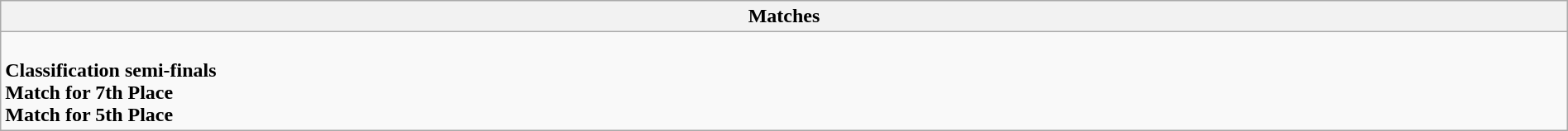<table class="wikitable collapsible collapsed" style="width:100%;">
<tr>
<th>Matches</th>
</tr>
<tr>
<td><br><strong>Classification semi-finals</strong>

<br><strong>Match for 7th Place</strong>
<br><strong>Match for 5th Place</strong>
</td>
</tr>
</table>
